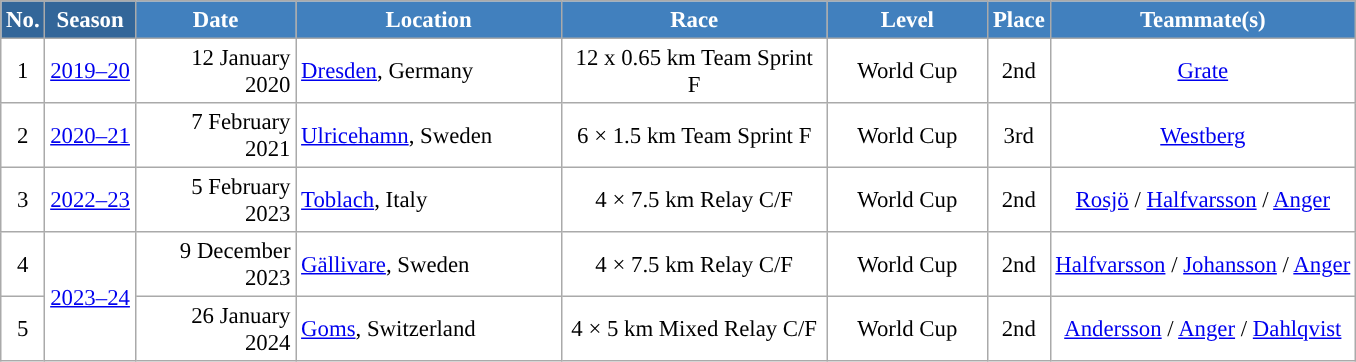<table class="wikitable sortable" style="font-size:95%; text-align:center; border:grey solid 1px; border-collapse:collapse; background:#ffffff;">
<tr style="background:#efefef;">
<th style="background-color:#369; color:white;">No.</th>
<th style="background-color:#369; color:white;">Season</th>
<th style="background-color:#4180be; color:white; width:100px;">Date</th>
<th style="background-color:#4180be; color:white; width:170px;">Location</th>
<th style="background-color:#4180be; color:white; width:170px;">Race</th>
<th style="background-color:#4180be; color:white; width:100px;">Level</th>
<th style="background-color:#4180be; color:white;">Place</th>
<th style="background-color:#4180be; color:white;">Teammate(s)</th>
</tr>
<tr>
<td align=center>1</td>
<td rowspan=1 align=center><a href='#'>2019–20</a></td>
<td align=right>12 January 2020</td>
<td align=left> <a href='#'>Dresden</a>, Germany</td>
<td>12 x 0.65 km Team Sprint F</td>
<td>World Cup</td>
<td>2nd</td>
<td><a href='#'>Grate</a></td>
</tr>
<tr>
<td align=center>2</td>
<td rowspan=1 align=center><a href='#'>2020–21</a></td>
<td align=right>7 February 2021</td>
<td align=left> <a href='#'>Ulricehamn</a>, Sweden</td>
<td>6 × 1.5 km Team Sprint F</td>
<td>World Cup</td>
<td>3rd</td>
<td><a href='#'>Westberg</a></td>
</tr>
<tr>
<td align=center>3</td>
<td rowspan=1 align=center><a href='#'>2022–23</a></td>
<td align=right>5 February 2023</td>
<td align=left> <a href='#'>Toblach</a>, Italy</td>
<td>4 × 7.5 km Relay C/F</td>
<td>World Cup</td>
<td>2nd</td>
<td><a href='#'>Rosjö</a> / <a href='#'>Halfvarsson</a> / <a href='#'>Anger</a></td>
</tr>
<tr>
<td align=center>4</td>
<td rowspan=2 align=center><a href='#'>2023–24</a></td>
<td align=right>9 December 2023</td>
<td align=left> <a href='#'>Gällivare</a>, Sweden</td>
<td>4 × 7.5 km Relay C/F</td>
<td>World Cup</td>
<td>2nd</td>
<td><a href='#'>Halfvarsson</a> / <a href='#'>Johansson</a> / <a href='#'>Anger</a></td>
</tr>
<tr>
<td align=center>5</td>
<td align=right>26 January 2024</td>
<td align=left> <a href='#'>Goms</a>, Switzerland</td>
<td>4 × 5 km Mixed Relay C/F</td>
<td>World Cup</td>
<td>2nd</td>
<td><a href='#'>Andersson</a> / <a href='#'>Anger</a> / <a href='#'>Dahlqvist</a></td>
</tr>
</table>
